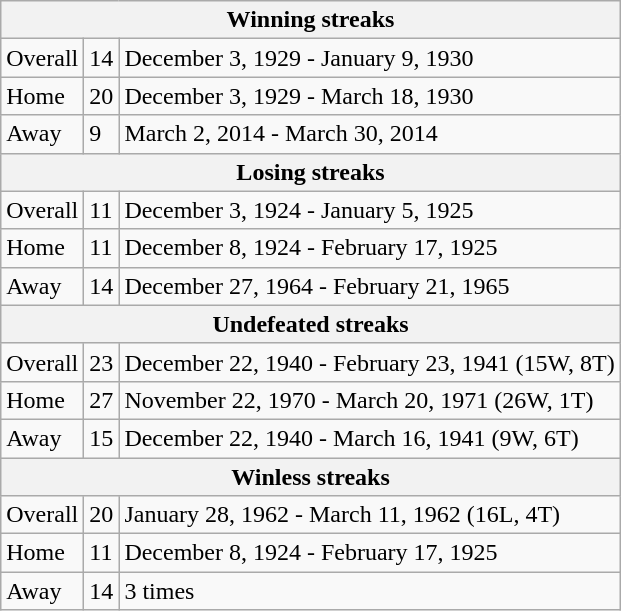<table class="wikitable">
<tr>
<th bgcolor="#DDDDFF" colspan="3" align="left">Winning streaks</th>
</tr>
<tr>
<td>Overall</td>
<td>14</td>
<td>December 3, 1929 - January 9, 1930</td>
</tr>
<tr>
<td>Home</td>
<td>20</td>
<td>December 3, 1929 - March 18, 1930</td>
</tr>
<tr>
<td>Away</td>
<td>9</td>
<td>March 2, 2014 - March 30, 2014</td>
</tr>
<tr>
<th bgcolor="#DDDDFF" colspan="3" align="left">Losing streaks</th>
</tr>
<tr>
<td>Overall</td>
<td>11</td>
<td>December 3, 1924 - January 5, 1925</td>
</tr>
<tr>
<td>Home</td>
<td>11</td>
<td>December 8, 1924 - February 17, 1925</td>
</tr>
<tr>
<td>Away</td>
<td>14</td>
<td>December 27, 1964 - February 21, 1965</td>
</tr>
<tr>
<th bgcolor="#DDDDFF" colspan="3" align="left">Undefeated streaks</th>
</tr>
<tr>
<td>Overall</td>
<td>23</td>
<td>December 22, 1940 - February 23, 1941 (15W, 8T)</td>
</tr>
<tr>
<td>Home</td>
<td>27</td>
<td>November 22, 1970 - March 20, 1971 (26W, 1T)</td>
</tr>
<tr>
<td>Away</td>
<td>15</td>
<td>December 22, 1940 - March 16, 1941 (9W, 6T)</td>
</tr>
<tr>
<th bgcolor="#DDDDFF" colspan="3" align="left">Winless streaks</th>
</tr>
<tr>
<td>Overall</td>
<td>20</td>
<td>January 28, 1962 - March 11, 1962 (16L, 4T)</td>
</tr>
<tr>
<td>Home</td>
<td>11</td>
<td>December 8, 1924 - February 17, 1925</td>
</tr>
<tr>
<td>Away</td>
<td>14</td>
<td>3 times</td>
</tr>
</table>
